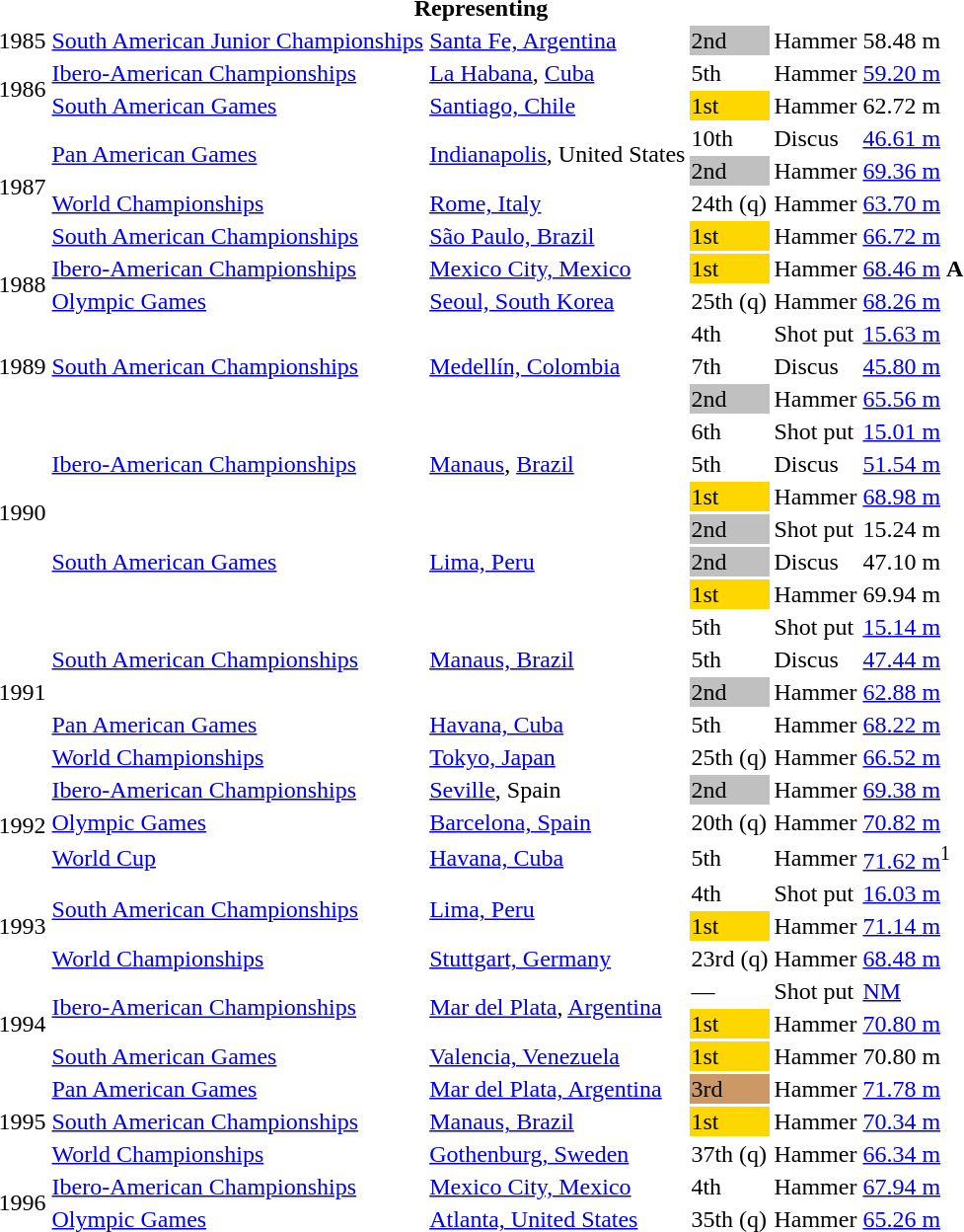<table>
<tr>
<th colspan="6">Representing </th>
</tr>
<tr>
<td>1985</td>
<td><a href='#'>South American Junior Championships</a></td>
<td><a href='#'>Santa Fe, Argentina</a></td>
<td bgcolor="silver">2nd</td>
<td>Hammer</td>
<td>58.48 m</td>
</tr>
<tr>
<td rowspan=2>1986</td>
<td><a href='#'>Ibero-American Championships</a></td>
<td><a href='#'>La Habana</a>, <a href='#'>Cuba</a></td>
<td>5th</td>
<td>Hammer</td>
<td><a href='#'>59.20 m</a></td>
</tr>
<tr>
<td><a href='#'>South American Games</a></td>
<td><a href='#'>Santiago, Chile</a></td>
<td bgcolor=gold>1st</td>
<td>Hammer</td>
<td>62.72 m</td>
</tr>
<tr>
<td rowspan=4>1987</td>
<td rowspan=2><a href='#'>Pan American Games</a></td>
<td rowspan=2><a href='#'>Indianapolis</a>, United States</td>
<td>10th</td>
<td>Discus</td>
<td><a href='#'>46.61 m</a></td>
</tr>
<tr>
<td bgcolor="silver">2nd</td>
<td>Hammer</td>
<td><a href='#'>69.36 m</a></td>
</tr>
<tr>
<td><a href='#'>World Championships</a></td>
<td><a href='#'>Rome, Italy</a></td>
<td>24th (q)</td>
<td>Hammer</td>
<td><a href='#'>63.70 m</a></td>
</tr>
<tr>
<td><a href='#'>South American Championships</a></td>
<td><a href='#'>São Paulo, Brazil</a></td>
<td bgcolor="gold">1st</td>
<td>Hammer</td>
<td><a href='#'>66.72 m</a></td>
</tr>
<tr>
<td rowspan=2>1988</td>
<td><a href='#'>Ibero-American Championships</a></td>
<td><a href='#'>Mexico City, Mexico</a></td>
<td bgcolor=gold>1st</td>
<td>Hammer</td>
<td><a href='#'>68.46 m</a> <strong>A</strong></td>
</tr>
<tr>
<td><a href='#'>Olympic Games</a></td>
<td><a href='#'>Seoul, South Korea</a></td>
<td>25th (q)</td>
<td>Hammer</td>
<td><a href='#'>68.26 m</a></td>
</tr>
<tr>
<td rowspan=3>1989</td>
<td rowspan=3><a href='#'>South American Championships</a></td>
<td rowspan=3><a href='#'>Medellín, Colombia</a></td>
<td>4th</td>
<td>Shot put</td>
<td><a href='#'>15.63 m</a></td>
</tr>
<tr>
<td>7th</td>
<td>Discus</td>
<td><a href='#'>45.80 m</a></td>
</tr>
<tr>
<td bgcolor="silver">2nd</td>
<td>Hammer</td>
<td><a href='#'>65.56 m</a></td>
</tr>
<tr>
<td rowspan=6>1990</td>
<td rowspan=3><a href='#'>Ibero-American Championships</a></td>
<td rowspan=3><a href='#'>Manaus</a>, <a href='#'>Brazil</a></td>
<td>6th</td>
<td>Shot put</td>
<td><a href='#'>15.01 m</a></td>
</tr>
<tr>
<td>5th</td>
<td>Discus</td>
<td><a href='#'>51.54 m</a></td>
</tr>
<tr>
<td bgcolor=gold>1st</td>
<td>Hammer</td>
<td><a href='#'>68.98 m</a></td>
</tr>
<tr>
<td rowspan=3><a href='#'>South American Games</a></td>
<td rowspan=3><a href='#'>Lima, Peru</a></td>
<td bgcolor=silver>2nd</td>
<td>Shot put</td>
<td>15.24 m</td>
</tr>
<tr>
<td bgcolor=silver>2nd</td>
<td>Discus</td>
<td>47.10 m</td>
</tr>
<tr>
<td bgcolor=gold>1st</td>
<td>Hammer</td>
<td>69.94 m</td>
</tr>
<tr>
<td rowspan=5>1991</td>
<td rowspan=3><a href='#'>South American Championships</a></td>
<td rowspan=3><a href='#'>Manaus, Brazil</a></td>
<td>5th</td>
<td>Shot put</td>
<td><a href='#'>15.14 m</a></td>
</tr>
<tr>
<td>5th</td>
<td>Discus</td>
<td><a href='#'>47.44 m</a></td>
</tr>
<tr>
<td bgcolor="silver">2nd</td>
<td>Hammer</td>
<td><a href='#'>62.88 m</a></td>
</tr>
<tr>
<td><a href='#'>Pan American Games</a></td>
<td><a href='#'>Havana, Cuba</a></td>
<td>5th</td>
<td>Hammer</td>
<td><a href='#'>68.22 m</a></td>
</tr>
<tr>
<td><a href='#'>World Championships</a></td>
<td><a href='#'>Tokyo, Japan</a></td>
<td>25th (q)</td>
<td>Hammer</td>
<td><a href='#'>66.52 m</a></td>
</tr>
<tr>
<td rowspan=3>1992</td>
<td><a href='#'>Ibero-American Championships</a></td>
<td><a href='#'>Seville</a>, Spain</td>
<td bgcolor=silver>2nd</td>
<td>Hammer</td>
<td><a href='#'>69.38 m</a></td>
</tr>
<tr>
<td><a href='#'>Olympic Games</a></td>
<td><a href='#'>Barcelona, Spain</a></td>
<td>20th (q)</td>
<td>Hammer</td>
<td><a href='#'>70.82 m</a></td>
</tr>
<tr>
<td><a href='#'>World Cup</a></td>
<td><a href='#'>Havana, Cuba</a></td>
<td>5th</td>
<td>Hammer</td>
<td><a href='#'>71.62 m</a><sup>1</sup></td>
</tr>
<tr>
<td rowspan=3>1993</td>
<td rowspan=2><a href='#'>South American Championships</a></td>
<td rowspan=2><a href='#'>Lima, Peru</a></td>
<td>4th</td>
<td>Shot put</td>
<td><a href='#'>16.03 m</a></td>
</tr>
<tr>
<td bgcolor="gold">1st</td>
<td>Hammer</td>
<td><a href='#'>71.14 m</a></td>
</tr>
<tr>
<td><a href='#'>World Championships</a></td>
<td><a href='#'>Stuttgart, Germany</a></td>
<td>23rd (q)</td>
<td>Hammer</td>
<td><a href='#'>68.48 m</a></td>
</tr>
<tr>
<td rowspan=3>1994</td>
<td rowspan=2><a href='#'>Ibero-American Championships</a></td>
<td rowspan=2><a href='#'>Mar del Plata</a>, <a href='#'>Argentina</a></td>
<td>—</td>
<td>Shot put</td>
<td><a href='#'>NM</a></td>
</tr>
<tr>
<td bgcolor=gold>1st</td>
<td>Hammer</td>
<td><a href='#'>70.80 m</a></td>
</tr>
<tr>
<td><a href='#'>South American Games</a></td>
<td><a href='#'>Valencia, Venezuela</a></td>
<td bgcolor="gold">1st</td>
<td>Hammer</td>
<td>70.80 m</td>
</tr>
<tr>
<td rowspan=3>1995</td>
<td><a href='#'>Pan American Games</a></td>
<td><a href='#'>Mar del Plata, Argentina</a></td>
<td bgcolor="cc9966">3rd</td>
<td>Hammer</td>
<td><a href='#'>71.78 m</a></td>
</tr>
<tr>
<td><a href='#'>South American Championships</a></td>
<td><a href='#'>Manaus, Brazil</a></td>
<td bgcolor="gold">1st</td>
<td>Hammer</td>
<td><a href='#'>70.34 m</a></td>
</tr>
<tr>
<td><a href='#'>World Championships</a></td>
<td><a href='#'>Gothenburg, Sweden</a></td>
<td>37th (q)</td>
<td>Hammer</td>
<td><a href='#'>66.34 m</a></td>
</tr>
<tr>
<td rowspan=2>1996</td>
<td><a href='#'>Ibero-American Championships</a></td>
<td><a href='#'>Mexico City, Mexico</a></td>
<td>4th</td>
<td>Hammer</td>
<td><a href='#'>67.94 m</a></td>
</tr>
<tr>
<td><a href='#'>Olympic Games</a></td>
<td><a href='#'>Atlanta, United States</a></td>
<td>35th (q)</td>
<td>Hammer</td>
<td><a href='#'>65.26 m</a></td>
</tr>
</table>
